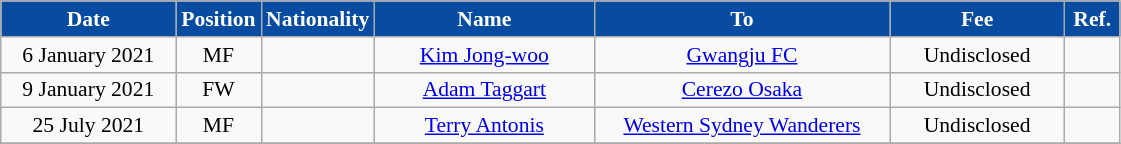<table class="wikitable" style="text-align:center; font-size:90%; ">
<tr>
<th style="background:#074CA1; color:#FFFFFF; width:110px;">Date</th>
<th style="background:#074CA1; color:#FFFFFF; width:50px;">Position</th>
<th style="background:#074CA1; color:#FFFFFF; width:50px;">Nationality</th>
<th style="background:#074CA1; color:#FFFFFF; width:140px;">Name</th>
<th style="background:#074CA1; color:#FFFFFF; width:190px;">To</th>
<th style="background:#074CA1; color:#FFFFFF; width:110px;">Fee</th>
<th style="background:#074CA1; color:#FFFFFF; width:30px;">Ref.</th>
</tr>
<tr>
<td>6 January 2021</td>
<td>MF</td>
<td></td>
<td><a href='#'>Kim Jong-woo</a></td>
<td> <a href='#'>Gwangju FC</a></td>
<td>Undisclosed</td>
<td></td>
</tr>
<tr>
<td>9 January 2021</td>
<td>FW</td>
<td></td>
<td><a href='#'>Adam Taggart</a></td>
<td> <a href='#'>Cerezo Osaka</a></td>
<td>Undisclosed</td>
<td></td>
</tr>
<tr>
<td>25 July 2021</td>
<td>MF</td>
<td></td>
<td><a href='#'>Terry Antonis</a></td>
<td> <a href='#'>Western Sydney Wanderers</a></td>
<td>Undisclosed</td>
<td></td>
</tr>
<tr>
</tr>
</table>
